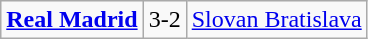<table class="wikitable">
<tr>
<td> <strong><a href='#'>Real Madrid</a></strong></td>
<td>3-2</td>
<td> <a href='#'>Slovan Bratislava</a></td>
</tr>
</table>
